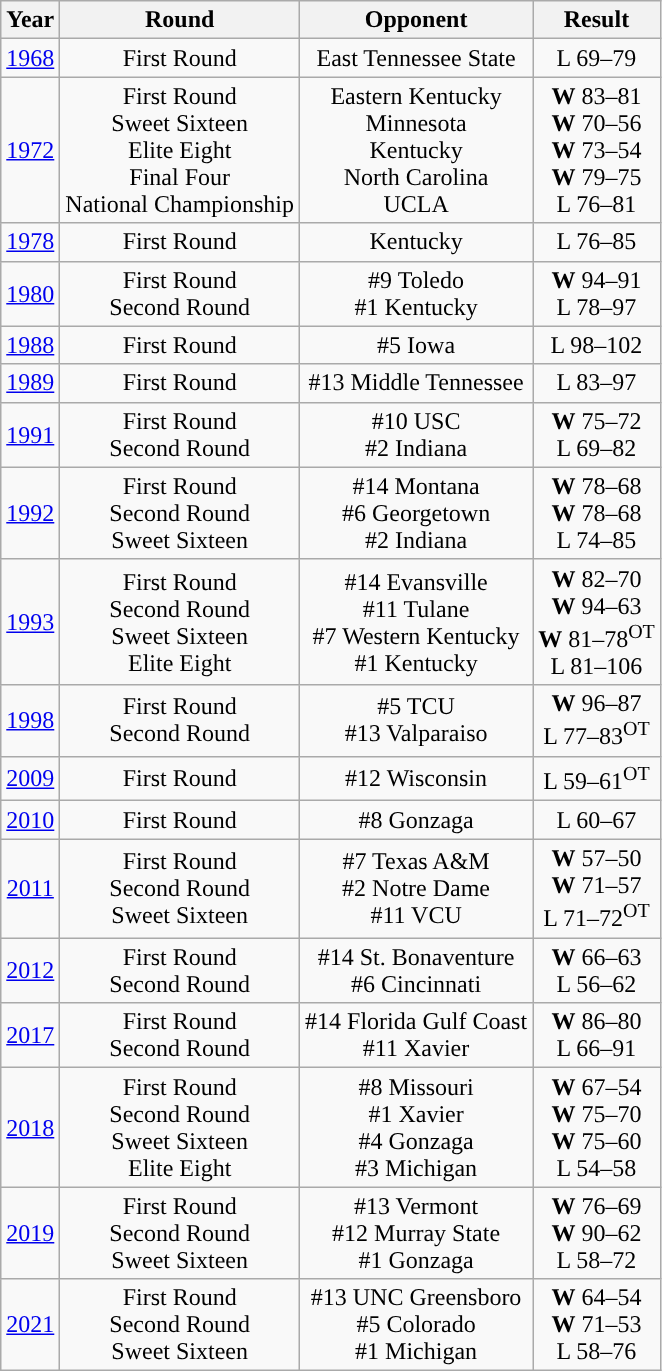<table class="wikitable" style="text-align:center">
<tr>
<th>Year</th>
<th>Round</th>
<th>Opponent</th>
<th>Result</th>
</tr>
<tr align="center">
<td><a href='#'>1968</a></td>
<td>First Round</td>
<td>East Tennessee State</td>
<td>L 69–79</td>
</tr>
<tr align="center">
<td><a href='#'>1972</a></td>
<td>First Round<br>Sweet Sixteen<br>Elite Eight<br>Final Four<br>National Championship</td>
<td>Eastern Kentucky<br>Minnesota<br>Kentucky<br>North Carolina<br>UCLA</td>
<td><strong>W</strong> 83–81<br><strong>W</strong> 70–56<br><strong>W</strong> 73–54<br><strong>W</strong> 79–75<br>L 76–81</td>
</tr>
<tr align="center">
<td><a href='#'>1978</a></td>
<td>First Round</td>
<td>Kentucky</td>
<td>L 76–85</td>
</tr>
<tr align="center">
<td><a href='#'>1980</a></td>
<td>First Round<br>Second Round</td>
<td>#9 Toledo<br>#1 Kentucky</td>
<td><strong>W</strong> 94–91<br>L 78–97</td>
</tr>
<tr align="center">
<td><a href='#'>1988</a></td>
<td>First Round</td>
<td>#5 Iowa</td>
<td>L 98–102</td>
</tr>
<tr align="center">
<td><a href='#'>1989</a></td>
<td>First Round</td>
<td>#13 Middle Tennessee</td>
<td>L 83–97</td>
</tr>
<tr align="center">
<td><a href='#'>1991</a></td>
<td>First Round<br>Second Round</td>
<td>#10 USC<br>#2 Indiana</td>
<td><strong>W</strong> 75–72<br>L 69–82</td>
</tr>
<tr align="center">
<td><a href='#'>1992</a></td>
<td>First Round<br>Second Round<br>Sweet Sixteen</td>
<td>#14 Montana<br>#6 Georgetown<br>#2 Indiana</td>
<td><strong>W</strong> 78–68<br><strong>W</strong> 78–68<br>L 74–85</td>
</tr>
<tr align="center">
<td><a href='#'>1993</a></td>
<td>First Round<br>Second Round<br>Sweet Sixteen<br>Elite Eight</td>
<td>#14 Evansville<br>#11 Tulane<br>#7 Western Kentucky<br>#1 Kentucky</td>
<td><strong>W</strong> 82–70<br><strong>W</strong> 94–63<br><strong>W</strong> 81–78<sup>OT</sup><br>L 81–106</td>
</tr>
<tr align="center">
<td><a href='#'>1998</a></td>
<td>First Round<br>Second Round</td>
<td>#5 TCU<br>#13 Valparaiso</td>
<td><strong>W</strong> 96–87<br>L 77–83<sup>OT</sup></td>
</tr>
<tr align="center">
<td><a href='#'>2009</a></td>
<td>First Round</td>
<td>#12 Wisconsin</td>
<td>L 59–61<sup>OT</sup></td>
</tr>
<tr align="center">
<td><a href='#'>2010</a></td>
<td>First Round</td>
<td>#8 Gonzaga</td>
<td>L 60–67</td>
</tr>
<tr align="center">
<td><a href='#'>2011</a></td>
<td>First Round<br>Second Round<br>Sweet Sixteen</td>
<td>#7 Texas A&M<br>#2 Notre Dame<br>#11 VCU</td>
<td><strong>W</strong> 57–50<br><strong>W</strong> 71–57<br>L 71–72<sup>OT</sup></td>
</tr>
<tr align="center">
<td><a href='#'>2012</a></td>
<td>First Round<br>Second Round</td>
<td>#14 St. Bonaventure<br>#6 Cincinnati</td>
<td><strong>W</strong> 66–63<br>L 56–62</td>
</tr>
<tr align="center">
<td><a href='#'>2017</a></td>
<td>First Round<br>Second Round</td>
<td>#14 Florida Gulf Coast<br>#11 Xavier</td>
<td><strong>W</strong> 86–80<br>L 66–91</td>
</tr>
<tr align="center">
<td><a href='#'>2018</a></td>
<td>First Round<br>Second Round<br>Sweet Sixteen<br>Elite Eight</td>
<td>#8 Missouri<br>#1 Xavier<br>#4 Gonzaga<br>#3 Michigan</td>
<td><strong>W</strong> 67–54<br><strong>W</strong> 75–70<br><strong>W</strong> 75–60<br>L 54–58</td>
</tr>
<tr align="center">
<td><a href='#'>2019</a></td>
<td>First Round<br>Second Round<br>Sweet Sixteen</td>
<td>#13 Vermont<br>#12 Murray State<br>#1 Gonzaga</td>
<td><strong>W</strong> 76–69<br><strong>W</strong> 90–62<br>L 58–72</td>
</tr>
<tr align="center">
<td><a href='#'>2021</a></td>
<td>First Round<br>Second Round<br>Sweet Sixteen</td>
<td>#13 UNC Greensboro<br>#5 Colorado<br>#1 Michigan</td>
<td><strong>W</strong> 64–54<br><strong>W</strong> 71–53<br>L 58–76</td>
</tr>
</table>
